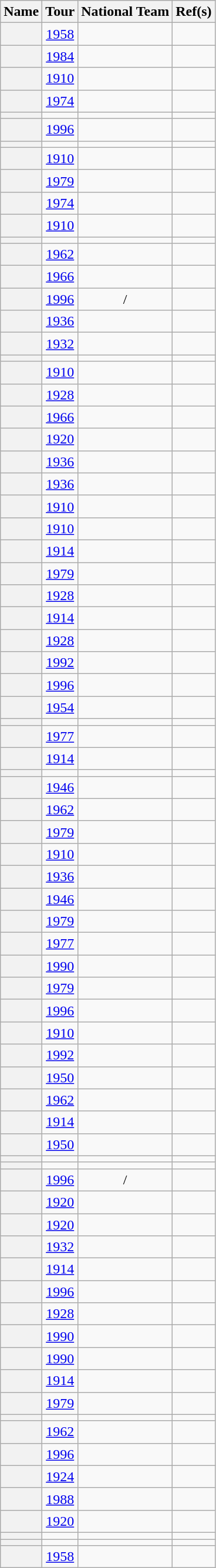<table class="wikitable sortable plainrowheaders" style="text-align: center;">
<tr>
<th scope="col">Name</th>
<th scope="col">Tour</th>
<th scope="col">National Team</th>
<th scope="col" class="unsortable">Ref(s)</th>
</tr>
<tr>
<th scope="row" style="text-align:left;"></th>
<td><a href='#'>1958</a></td>
<td></td>
<td></td>
</tr>
<tr>
<th scope="row" style="text-align:left;"></th>
<td><a href='#'>1984</a></td>
<td></td>
<td></td>
</tr>
<tr>
<th scope="row" style="text-align:left;"></th>
<td><a href='#'>1910</a></td>
<td></td>
<td></td>
</tr>
<tr>
<th scope="row" style="text-align:left;"></th>
<td><a href='#'>1974</a></td>
<td></td>
<td></td>
</tr>
<tr>
<th scope="row" style="text-align:left;"></th>
<td></td>
<td></td>
<td></td>
</tr>
<tr>
<th scope="row" style="text-align:left;"></th>
<td><a href='#'>1996</a></td>
<td></td>
<td></td>
</tr>
<tr>
<th scope="row" style="text-align:left;"></th>
<td></td>
<td></td>
<td></td>
</tr>
<tr>
<th scope="row" style="text-align:left;"></th>
<td><a href='#'>1910</a></td>
<td></td>
<td></td>
</tr>
<tr>
<th scope="row" style="text-align:left;"></th>
<td><a href='#'>1979</a></td>
<td></td>
<td></td>
</tr>
<tr>
<th scope="row" style="text-align:left;"></th>
<td><a href='#'>1974</a></td>
<td></td>
<td></td>
</tr>
<tr>
<th scope="row" style="text-align:left;"></th>
<td><a href='#'>1910</a></td>
<td></td>
<td></td>
</tr>
<tr>
<th scope="row" style="text-align:left;"></th>
<td></td>
<td></td>
<td></td>
</tr>
<tr>
<th scope="row" style="text-align:left;"></th>
<td><a href='#'>1962</a></td>
<td></td>
<td></td>
</tr>
<tr>
<th scope="row" style="text-align:left;"></th>
<td><a href='#'>1966</a></td>
<td></td>
<td></td>
</tr>
<tr>
<th scope="row" style="text-align:left;"></th>
<td><a href='#'>1996</a></td>
<td> / </td>
<td></td>
</tr>
<tr>
<th scope="row" style="text-align:left;"></th>
<td><a href='#'>1936</a></td>
<td></td>
<td></td>
</tr>
<tr>
<th scope="row" style="text-align:left;"></th>
<td><a href='#'>1932</a></td>
<td></td>
<td></td>
</tr>
<tr>
<th scope="row" style="text-align:left;"></th>
<td></td>
<td></td>
<td></td>
</tr>
<tr>
<th scope="row" style="text-align:left;"></th>
<td><a href='#'>1910</a></td>
<td></td>
<td></td>
</tr>
<tr>
<th scope="row" style="text-align:left;"></th>
<td><a href='#'>1928</a></td>
<td></td>
<td></td>
</tr>
<tr>
<th scope="row" style="text-align:left;"></th>
<td><a href='#'>1966</a></td>
<td></td>
<td></td>
</tr>
<tr>
<th scope="row" style="text-align:left;"></th>
<td><a href='#'>1920</a></td>
<td></td>
<td></td>
</tr>
<tr>
<th scope="row" style="text-align:left;"></th>
<td><a href='#'>1936</a></td>
<td></td>
<td></td>
</tr>
<tr>
<th scope="row" style="text-align:left;"></th>
<td><a href='#'>1936</a></td>
<td></td>
<td></td>
</tr>
<tr>
<th scope="row" style="text-align:left;"></th>
<td><a href='#'>1910</a></td>
<td></td>
<td></td>
</tr>
<tr>
<th scope="row" style="text-align:left;"></th>
<td><a href='#'>1910</a></td>
<td></td>
<td></td>
</tr>
<tr>
<th scope="row" style="text-align:left;"></th>
<td><a href='#'>1914</a></td>
<td></td>
<td></td>
</tr>
<tr>
<th scope="row" style="text-align:left;"></th>
<td><a href='#'>1979</a></td>
<td></td>
<td></td>
</tr>
<tr>
<th scope="row" style="text-align:left;"></th>
<td><a href='#'>1928</a></td>
<td></td>
<td></td>
</tr>
<tr>
<th scope="row" style="text-align:left;"></th>
<td><a href='#'>1914</a></td>
<td></td>
<td></td>
</tr>
<tr>
<th scope="row" style="text-align:left;"></th>
<td><a href='#'>1928</a></td>
<td></td>
<td></td>
</tr>
<tr>
<th scope="row" style="text-align:left;"></th>
<td><a href='#'>1992</a></td>
<td></td>
<td></td>
</tr>
<tr>
<th scope="row" style="text-align:left;"></th>
<td><a href='#'>1996</a></td>
<td></td>
<td></td>
</tr>
<tr>
<th scope="row" style="text-align:left;"></th>
<td><a href='#'>1954</a></td>
<td></td>
<td></td>
</tr>
<tr>
<th scope="row" style="text-align:left;"></th>
<td></td>
<td></td>
<td></td>
</tr>
<tr>
<th scope="row" style="text-align:left;"></th>
<td><a href='#'>1977</a></td>
<td></td>
<td></td>
</tr>
<tr>
<th scope="row" style="text-align:left;"></th>
<td><a href='#'>1914</a></td>
<td></td>
<td></td>
</tr>
<tr>
<th scope="row" style="text-align:left;"></th>
<td></td>
<td></td>
<td></td>
</tr>
<tr>
<th scope="row" style="text-align:left;"></th>
<td><a href='#'>1946</a></td>
<td></td>
<td></td>
</tr>
<tr>
<th scope="row" style="text-align:left;"></th>
<td><a href='#'>1962</a></td>
<td></td>
<td></td>
</tr>
<tr>
<th scope="row" style="text-align:left;"></th>
<td><a href='#'>1979</a></td>
<td></td>
<td></td>
</tr>
<tr>
<th scope="row" style="text-align:left;"></th>
<td><a href='#'>1910</a></td>
<td></td>
<td></td>
</tr>
<tr>
<th scope="row" style="text-align:left;"></th>
<td><a href='#'>1936</a></td>
<td></td>
<td></td>
</tr>
<tr>
<th scope="row" style="text-align:left;"></th>
<td><a href='#'>1946</a></td>
<td></td>
<td></td>
</tr>
<tr>
<th scope="row" style="text-align:left;"></th>
<td><a href='#'>1979</a></td>
<td></td>
<td></td>
</tr>
<tr>
<th scope="row" style="text-align:left;"></th>
<td><a href='#'>1977</a></td>
<td></td>
<td></td>
</tr>
<tr>
<th scope="row" style="text-align:left;"></th>
<td><a href='#'>1990</a></td>
<td></td>
<td></td>
</tr>
<tr>
<th scope="row" style="text-align:left;"></th>
<td><a href='#'>1979</a></td>
<td></td>
<td></td>
</tr>
<tr>
<th scope="row" style="text-align:left;"></th>
<td><a href='#'>1996</a></td>
<td></td>
<td></td>
</tr>
<tr>
<th scope="row" style="text-align:left;"></th>
<td><a href='#'>1910</a></td>
<td></td>
<td></td>
</tr>
<tr>
<th scope="row" style="text-align:left;"></th>
<td><a href='#'>1992</a></td>
<td></td>
<td></td>
</tr>
<tr>
<th scope="row" style="text-align:left;"></th>
<td><a href='#'>1950</a></td>
<td></td>
<td></td>
</tr>
<tr>
<th scope="row" style="text-align:left;"></th>
<td><a href='#'>1962</a></td>
<td></td>
<td></td>
</tr>
<tr>
<th scope="row" style="text-align:left;"></th>
<td><a href='#'>1914</a></td>
<td></td>
<td></td>
</tr>
<tr>
<th scope="row" style="text-align:left;"></th>
<td><a href='#'>1950</a></td>
<td></td>
<td></td>
</tr>
<tr>
<th scope="row" style="text-align:left;"></th>
<td></td>
<td></td>
<td></td>
</tr>
<tr>
<th scope="row" style="text-align:left;"></th>
<td></td>
<td></td>
<td></td>
</tr>
<tr>
<th scope="row" style="text-align:left;"></th>
<td><a href='#'>1996</a></td>
<td> / </td>
<td></td>
</tr>
<tr>
<th scope="row" style="text-align:left;"></th>
<td><a href='#'>1920</a></td>
<td></td>
<td></td>
</tr>
<tr>
<th scope="row" style="text-align:left;"></th>
<td><a href='#'>1920</a></td>
<td></td>
<td></td>
</tr>
<tr>
<th scope="row" style="text-align:left;"></th>
<td><a href='#'>1932</a></td>
<td></td>
<td></td>
</tr>
<tr>
<th scope="row" style="text-align:left;"></th>
<td><a href='#'>1914</a></td>
<td></td>
<td></td>
</tr>
<tr>
<th scope="row" style="text-align:left;"></th>
<td><a href='#'>1996</a></td>
<td></td>
<td></td>
</tr>
<tr>
<th scope="row" style="text-align:left;"></th>
<td><a href='#'>1928</a></td>
<td></td>
<td></td>
</tr>
<tr>
<th scope="row" style="text-align:left;"></th>
<td><a href='#'>1990</a></td>
<td></td>
<td></td>
</tr>
<tr>
<th scope="row" style="text-align:left;"></th>
<td><a href='#'>1990</a></td>
<td></td>
<td></td>
</tr>
<tr>
<th scope="row" style="text-align:left;"></th>
<td><a href='#'>1914</a></td>
<td></td>
<td></td>
</tr>
<tr>
<th scope="row" style="text-align:left;"></th>
<td><a href='#'>1979</a></td>
<td></td>
<td></td>
</tr>
<tr>
<th scope="row" style="text-align:left;"></th>
<td></td>
<td></td>
<td></td>
</tr>
<tr>
<th scope="row" style="text-align:left;"></th>
<td><a href='#'>1962</a></td>
<td></td>
<td></td>
</tr>
<tr>
<th scope="row" style="text-align:left;"></th>
<td><a href='#'>1996</a></td>
<td></td>
<td></td>
</tr>
<tr>
<th scope="row" style="text-align:left;"></th>
<td><a href='#'>1924</a></td>
<td></td>
<td></td>
</tr>
<tr>
<th scope="row" style="text-align:left;"></th>
<td><a href='#'>1988</a></td>
<td></td>
<td></td>
</tr>
<tr>
<th scope="row" style="text-align:left;"></th>
<td><a href='#'>1920</a></td>
<td></td>
<td></td>
</tr>
<tr>
<th scope="row" style="text-align:left;"></th>
<td></td>
<td></td>
<td></td>
</tr>
<tr>
<th scope="row" style="text-align:left;"></th>
<td></td>
<td></td>
<td></td>
</tr>
<tr>
<th scope="row" style="text-align:left;"></th>
<td><a href='#'>1958</a></td>
<td></td>
<td></td>
</tr>
</table>
